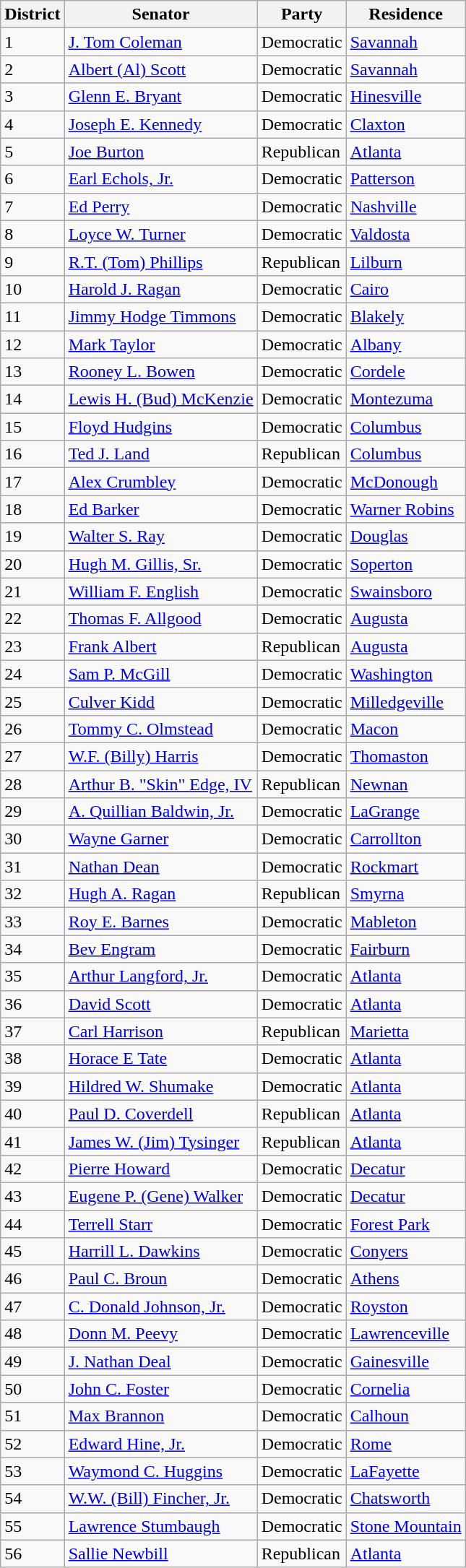<table class="wikitable sortable">
<tr>
<th>District</th>
<th>Senator</th>
<th>Party</th>
<th>Residence</th>
</tr>
<tr>
<td>1</td>
<td><a href='#'>J. Tom Coleman</a></td>
<td>Democratic</td>
<td><a href='#'>Savannah</a></td>
</tr>
<tr>
<td>2</td>
<td><a href='#'>Albert (Al) Scott</a></td>
<td>Democratic</td>
<td><a href='#'>Savannah</a></td>
</tr>
<tr>
<td>3</td>
<td><a href='#'>Glenn E. Bryant</a></td>
<td>Democratic</td>
<td><a href='#'>Hinesville</a></td>
</tr>
<tr>
<td>4</td>
<td><a href='#'>Joseph E. Kennedy</a></td>
<td>Democratic</td>
<td><a href='#'>Claxton</a></td>
</tr>
<tr>
<td>5</td>
<td><a href='#'>Joe Burton</a></td>
<td>Republican</td>
<td><a href='#'>Atlanta</a></td>
</tr>
<tr>
<td>6</td>
<td><a href='#'>Earl Echols, Jr.</a></td>
<td>Democratic</td>
<td><a href='#'>Patterson</a></td>
</tr>
<tr>
<td>7</td>
<td><a href='#'>Ed Perry</a></td>
<td>Democratic</td>
<td><a href='#'>Nashville</a></td>
</tr>
<tr>
<td>8</td>
<td><a href='#'>Loyce W. Turner</a></td>
<td>Democratic</td>
<td><a href='#'>Valdosta</a></td>
</tr>
<tr>
<td>9</td>
<td><a href='#'>R.T. (Tom) Phillips</a></td>
<td>Republican</td>
<td><a href='#'>Lilburn</a></td>
</tr>
<tr>
<td>10</td>
<td><a href='#'>Harold J. Ragan</a></td>
<td>Democratic</td>
<td><a href='#'>Cairo</a></td>
</tr>
<tr>
<td>11</td>
<td><a href='#'>Jimmy Hodge Timmons</a></td>
<td>Democratic</td>
<td><a href='#'>Blakely</a></td>
</tr>
<tr>
<td>12</td>
<td><a href='#'>Mark Taylor</a></td>
<td>Democratic</td>
<td><a href='#'>Albany</a></td>
</tr>
<tr>
<td>13</td>
<td><a href='#'>Rooney L. Bowen</a></td>
<td>Democratic</td>
<td><a href='#'>Cordele</a></td>
</tr>
<tr>
<td>14</td>
<td><a href='#'>Lewis H. (Bud) McKenzie</a></td>
<td>Democratic</td>
<td><a href='#'>Montezuma</a></td>
</tr>
<tr>
<td>15</td>
<td><a href='#'>Floyd Hudgins</a></td>
<td>Democratic</td>
<td><a href='#'>Columbus</a></td>
</tr>
<tr>
<td>16</td>
<td><a href='#'>Ted J. Land</a></td>
<td>Republican</td>
<td><a href='#'>Columbus</a></td>
</tr>
<tr>
<td>17</td>
<td><a href='#'>Alex Crumbley</a></td>
<td>Democratic</td>
<td><a href='#'>McDonough</a></td>
</tr>
<tr>
<td>18</td>
<td><a href='#'>Ed Barker</a></td>
<td>Democratic</td>
<td><a href='#'>Warner Robins</a></td>
</tr>
<tr>
<td>19</td>
<td><a href='#'>Walter S. Ray</a></td>
<td>Democratic</td>
<td><a href='#'>Douglas</a></td>
</tr>
<tr>
<td>20</td>
<td><a href='#'>Hugh M. Gillis, Sr.</a></td>
<td>Democratic</td>
<td><a href='#'>Soperton</a></td>
</tr>
<tr>
<td>21</td>
<td><a href='#'>William F. English</a></td>
<td>Democratic</td>
<td><a href='#'>Swainsboro</a></td>
</tr>
<tr>
<td>22</td>
<td><a href='#'>Thomas F. Allgood</a></td>
<td>Democratic</td>
<td><a href='#'>Augusta</a></td>
</tr>
<tr>
<td>23</td>
<td><a href='#'>Frank Albert</a></td>
<td>Republican</td>
<td><a href='#'>Augusta</a></td>
</tr>
<tr>
<td>24</td>
<td><a href='#'>Sam P. McGill</a></td>
<td>Democratic</td>
<td><a href='#'>Washington</a></td>
</tr>
<tr>
<td>25</td>
<td><a href='#'>Culver Kidd</a></td>
<td>Democratic</td>
<td><a href='#'>Milledgeville</a></td>
</tr>
<tr>
<td>26</td>
<td><a href='#'>Tommy C. Olmstead</a></td>
<td>Democratic</td>
<td><a href='#'>Macon</a></td>
</tr>
<tr>
<td>27</td>
<td><a href='#'>W.F. (Billy) Harris</a></td>
<td>Democratic</td>
<td><a href='#'>Thomaston</a></td>
</tr>
<tr>
<td>28</td>
<td><a href='#'>Arthur B. "Skin" Edge, IV</a></td>
<td>Republican</td>
<td><a href='#'>Newnan</a></td>
</tr>
<tr>
<td>29</td>
<td><a href='#'>A. Quillian Baldwin, Jr.</a></td>
<td>Democratic</td>
<td><a href='#'>LaGrange</a></td>
</tr>
<tr>
<td>30</td>
<td><a href='#'>Wayne Garner</a></td>
<td>Democratic</td>
<td><a href='#'>Carrollton</a></td>
</tr>
<tr>
<td>31</td>
<td><a href='#'>Nathan Dean</a></td>
<td>Democratic</td>
<td><a href='#'>Rockmart</a></td>
</tr>
<tr>
<td>32</td>
<td><a href='#'>Hugh A. Ragan</a></td>
<td>Republican</td>
<td><a href='#'>Smyrna</a></td>
</tr>
<tr>
<td>33</td>
<td><a href='#'>Roy E. Barnes</a></td>
<td>Democratic</td>
<td><a href='#'>Mableton</a></td>
</tr>
<tr>
<td>34</td>
<td><a href='#'>Bev Engram</a></td>
<td>Democratic</td>
<td><a href='#'>Fairburn</a></td>
</tr>
<tr>
<td>35</td>
<td><a href='#'>Arthur Langford, Jr.</a></td>
<td>Democratic</td>
<td><a href='#'>Atlanta</a></td>
</tr>
<tr>
<td>36</td>
<td><a href='#'>David Scott</a></td>
<td>Democratic</td>
<td><a href='#'>Atlanta</a></td>
</tr>
<tr>
<td>37</td>
<td><a href='#'>Carl Harrison</a></td>
<td>Republican</td>
<td><a href='#'>Marietta</a></td>
</tr>
<tr>
<td>38</td>
<td><a href='#'>Horace E Tate</a></td>
<td>Democratic</td>
<td><a href='#'>Atlanta</a></td>
</tr>
<tr>
<td>39</td>
<td><a href='#'>Hildred W. Shumake</a></td>
<td>Democratic</td>
<td><a href='#'>Atlanta</a></td>
</tr>
<tr>
<td>40</td>
<td><a href='#'>Paul D. Coverdell</a></td>
<td>Republican</td>
<td><a href='#'>Atlanta</a></td>
</tr>
<tr>
<td>41</td>
<td><a href='#'>James W. (Jim) Tysinger</a></td>
<td>Republican</td>
<td><a href='#'>Atlanta</a></td>
</tr>
<tr>
<td>42</td>
<td><a href='#'>Pierre Howard</a></td>
<td>Democratic</td>
<td><a href='#'>Decatur</a></td>
</tr>
<tr>
<td>43</td>
<td><a href='#'>Eugene P. (Gene) Walker</a></td>
<td>Democratic</td>
<td><a href='#'>Decatur</a></td>
</tr>
<tr>
<td>44</td>
<td><a href='#'>Terrell Starr</a></td>
<td>Democratic</td>
<td><a href='#'>Forest Park</a></td>
</tr>
<tr>
<td>45</td>
<td><a href='#'>Harrill L. Dawkins</a></td>
<td>Democratic</td>
<td><a href='#'>Conyers</a></td>
</tr>
<tr>
<td>46</td>
<td><a href='#'>Paul C. Broun</a></td>
<td>Democratic</td>
<td><a href='#'>Athens</a></td>
</tr>
<tr>
<td>47</td>
<td><a href='#'>C. Donald Johnson, Jr.</a></td>
<td>Democratic</td>
<td><a href='#'>Royston</a></td>
</tr>
<tr>
<td>48</td>
<td><a href='#'>Donn M. Peevy</a></td>
<td>Democratic</td>
<td><a href='#'>Lawrenceville</a></td>
</tr>
<tr>
<td>49</td>
<td><a href='#'>J. Nathan Deal</a></td>
<td>Democratic</td>
<td><a href='#'>Gainesville</a></td>
</tr>
<tr>
<td>50</td>
<td><a href='#'>John C. Foster</a></td>
<td>Democratic</td>
<td><a href='#'>Cornelia</a></td>
</tr>
<tr>
<td>51</td>
<td><a href='#'>Max Brannon</a></td>
<td>Democratic</td>
<td><a href='#'>Calhoun</a></td>
</tr>
<tr>
<td>52</td>
<td><a href='#'>Edward Hine, Jr.</a></td>
<td>Democratic</td>
<td><a href='#'>Rome</a></td>
</tr>
<tr>
<td>53</td>
<td><a href='#'>Waymond C. Huggins</a></td>
<td>Democratic</td>
<td><a href='#'>LaFayette</a></td>
</tr>
<tr>
<td>54</td>
<td><a href='#'>W.W. (Bill) Fincher, Jr.</a></td>
<td>Democratic</td>
<td><a href='#'>Chatsworth</a></td>
</tr>
<tr>
<td>55</td>
<td><a href='#'>Lawrence Stumbaugh</a></td>
<td>Democratic</td>
<td><a href='#'>Stone Mountain</a></td>
</tr>
<tr>
<td>56</td>
<td><a href='#'>Sallie Newbill</a></td>
<td>Republican</td>
<td><a href='#'>Atlanta</a></td>
</tr>
</table>
